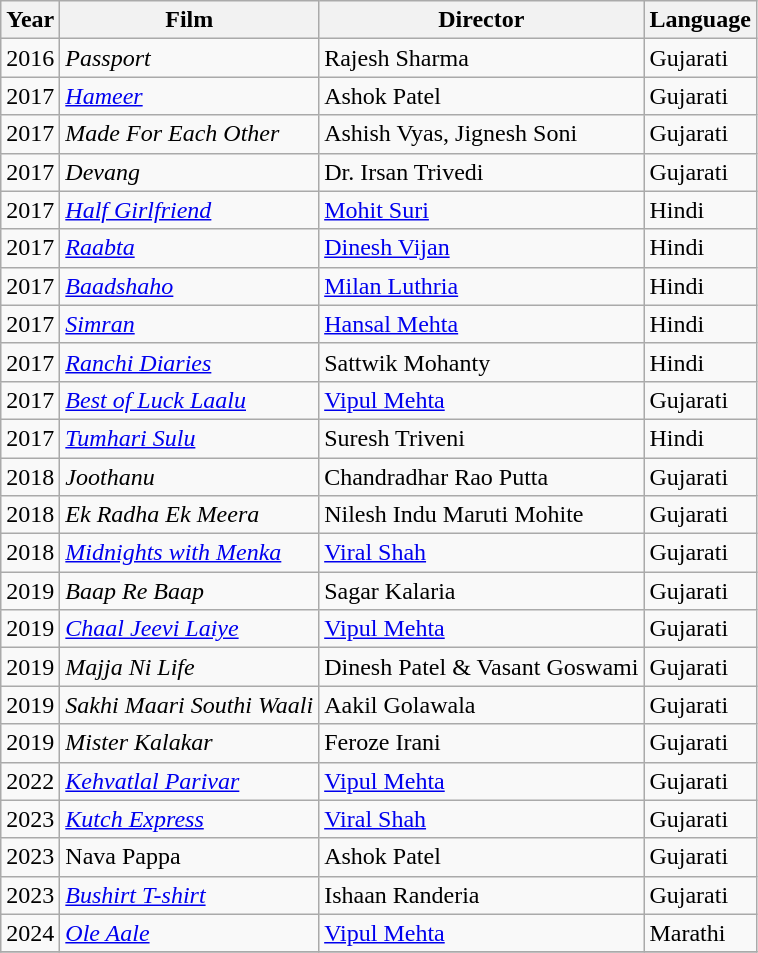<table class="wikitable">
<tr>
<th>Year</th>
<th>Film</th>
<th>Director</th>
<th>Language</th>
</tr>
<tr>
<td>2016</td>
<td><em>Passport</em></td>
<td>Rajesh Sharma</td>
<td>Gujarati</td>
</tr>
<tr>
<td>2017</td>
<td><em><a href='#'>Hameer</a></em></td>
<td>Ashok Patel</td>
<td>Gujarati</td>
</tr>
<tr>
<td>2017</td>
<td><em>Made For Each Other</em></td>
<td>Ashish Vyas, Jignesh Soni</td>
<td>Gujarati</td>
</tr>
<tr>
<td>2017</td>
<td><em>Devang</em></td>
<td>Dr. Irsan Trivedi</td>
<td>Gujarati</td>
</tr>
<tr>
<td>2017</td>
<td><em><a href='#'>Half Girlfriend</a></em></td>
<td><a href='#'>Mohit Suri</a></td>
<td>Hindi</td>
</tr>
<tr>
<td>2017</td>
<td><em><a href='#'>Raabta</a></em></td>
<td><a href='#'>Dinesh Vijan</a></td>
<td>Hindi</td>
</tr>
<tr>
<td>2017</td>
<td><em><a href='#'>Baadshaho</a></em></td>
<td><a href='#'>Milan Luthria</a></td>
<td>Hindi</td>
</tr>
<tr>
<td>2017</td>
<td><em><a href='#'>Simran</a></em></td>
<td><a href='#'>Hansal Mehta</a></td>
<td>Hindi</td>
</tr>
<tr>
<td>2017</td>
<td><em><a href='#'>Ranchi Diaries</a></em></td>
<td>Sattwik Mohanty</td>
<td>Hindi</td>
</tr>
<tr>
<td>2017</td>
<td><em><a href='#'>Best of Luck Laalu</a></em></td>
<td><a href='#'>Vipul Mehta</a></td>
<td>Gujarati</td>
</tr>
<tr>
<td>2017</td>
<td><em><a href='#'>Tumhari Sulu</a></em></td>
<td>Suresh Triveni</td>
<td>Hindi</td>
</tr>
<tr>
<td>2018</td>
<td><em>Joothanu</em></td>
<td>Chandradhar Rao Putta</td>
<td>Gujarati</td>
</tr>
<tr>
<td>2018</td>
<td><em>Ek Radha Ek Meera</em></td>
<td>Nilesh Indu Maruti Mohite</td>
<td>Gujarati</td>
</tr>
<tr>
<td>2018</td>
<td><em><a href='#'>Midnights with Menka</a></em></td>
<td><a href='#'>Viral Shah</a></td>
<td>Gujarati</td>
</tr>
<tr>
<td>2019</td>
<td><em>Baap Re Baap</em></td>
<td>Sagar Kalaria</td>
<td>Gujarati</td>
</tr>
<tr>
<td>2019</td>
<td><em><a href='#'>Chaal Jeevi Laiye</a></em></td>
<td><a href='#'>Vipul Mehta</a></td>
<td>Gujarati</td>
</tr>
<tr>
<td>2019</td>
<td><em>Majja Ni Life</em></td>
<td>Dinesh Patel & Vasant Goswami</td>
<td>Gujarati</td>
</tr>
<tr>
<td>2019</td>
<td><em>Sakhi Maari Southi Waali</em></td>
<td>Aakil Golawala</td>
<td>Gujarati</td>
</tr>
<tr>
<td>2019</td>
<td><em>Mister Kalakar</em></td>
<td>Feroze Irani</td>
<td>Gujarati</td>
</tr>
<tr>
<td>2022</td>
<td><em><a href='#'>Kehvatlal Parivar</a></em></td>
<td><a href='#'>Vipul Mehta</a></td>
<td>Gujarati</td>
</tr>
<tr>
<td>2023</td>
<td><em><a href='#'>Kutch Express</a></em></td>
<td><a href='#'>Viral Shah</a></td>
<td>Gujarati</td>
</tr>
<tr>
<td>2023</td>
<td>Nava Pappa</td>
<td>Ashok Patel</td>
<td>Gujarati</td>
</tr>
<tr>
<td>2023</td>
<td><em><a href='#'>Bushirt T-shirt</a></em></td>
<td>Ishaan Randeria</td>
<td>Gujarati</td>
</tr>
<tr>
<td>2024</td>
<td><em><a href='#'>Ole Aale</a></em></td>
<td><a href='#'>Vipul Mehta</a></td>
<td>Marathi</td>
</tr>
<tr>
</tr>
</table>
